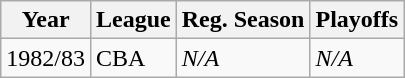<table class="wikitable">
<tr>
<th>Year</th>
<th>League</th>
<th>Reg. Season</th>
<th>Playoffs</th>
</tr>
<tr>
<td>1982/83</td>
<td>CBA</td>
<td><em>N/A</em></td>
<td><em>N/A</em></td>
</tr>
</table>
